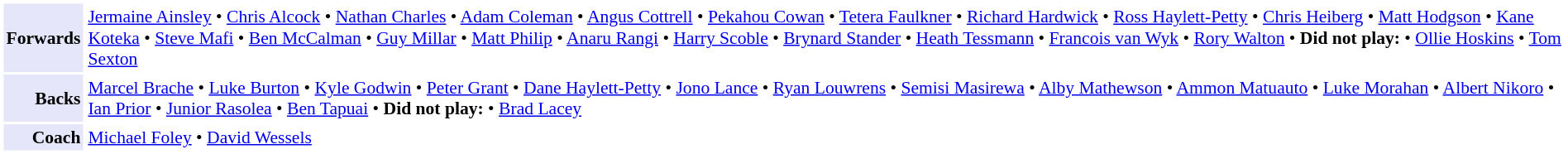<table cellpadding="2" style="border: 1px solid white; font-size:90%;">
<tr>
<td style="text-align:right;" bgcolor="lavender"><strong>Forwards</strong></td>
<td style="text-align:left;"><a href='#'>Jermaine Ainsley</a> • <a href='#'>Chris Alcock</a> • <a href='#'>Nathan Charles</a> • <a href='#'>Adam Coleman</a> • <a href='#'>Angus Cottrell</a> • <a href='#'>Pekahou Cowan</a> • <a href='#'>Tetera Faulkner</a> • <a href='#'>Richard Hardwick</a> • <a href='#'>Ross Haylett-Petty</a> • <a href='#'>Chris Heiberg</a> • <a href='#'>Matt Hodgson</a> • <a href='#'>Kane Koteka</a> • <a href='#'>Steve Mafi</a> • <a href='#'>Ben McCalman</a> • <a href='#'>Guy Millar</a> • <a href='#'>Matt Philip</a> • <a href='#'>Anaru Rangi</a> • <a href='#'>Harry Scoble</a> • <a href='#'>Brynard Stander</a> • <a href='#'>Heath Tessmann</a> • <a href='#'>Francois van Wyk</a> • <a href='#'>Rory Walton</a> • <strong>Did not play:</strong> • <a href='#'>Ollie Hoskins</a> • <a href='#'>Tom Sexton</a></td>
</tr>
<tr>
<td style="text-align:right;" bgcolor="lavender"><strong>Backs</strong></td>
<td style="text-align:left;"><a href='#'>Marcel Brache</a> • <a href='#'>Luke Burton</a> • <a href='#'>Kyle Godwin</a> • <a href='#'>Peter Grant</a> • <a href='#'>Dane Haylett-Petty</a> • <a href='#'>Jono Lance</a> • <a href='#'>Ryan Louwrens</a> • <a href='#'>Semisi Masirewa</a> • <a href='#'>Alby Mathewson</a> • <a href='#'>Ammon Matuauto</a> • <a href='#'>Luke Morahan</a> • <a href='#'>Albert Nikoro</a> • <a href='#'>Ian Prior</a> • <a href='#'>Junior Rasolea</a> • <a href='#'>Ben Tapuai</a> • <strong>Did not play:</strong> • <a href='#'>Brad Lacey</a></td>
</tr>
<tr>
<td style="text-align:right;" bgcolor="lavender"><strong>Coach</strong></td>
<td style="text-align:left;"><a href='#'>Michael Foley</a> • <a href='#'>David Wessels</a></td>
</tr>
</table>
